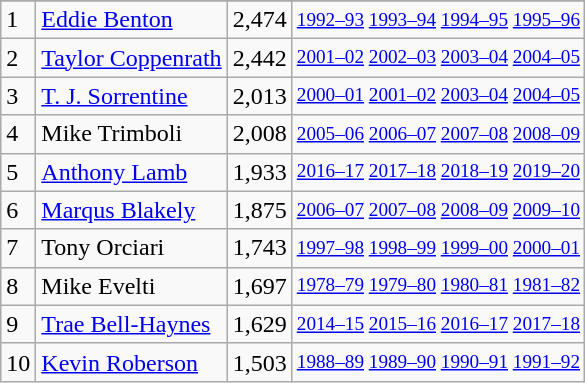<table class="wikitable">
<tr>
</tr>
<tr>
<td>1</td>
<td><a href='#'>Eddie Benton</a></td>
<td>2,474</td>
<td style="font-size:80%;"><a href='#'>1992–93</a> <a href='#'>1993–94</a> <a href='#'>1994–95</a> <a href='#'>1995–96</a></td>
</tr>
<tr>
<td>2</td>
<td><a href='#'>Taylor Coppenrath</a></td>
<td>2,442</td>
<td style="font-size:80%;"><a href='#'>2001–02</a> <a href='#'>2002–03</a> <a href='#'>2003–04</a> <a href='#'>2004–05</a></td>
</tr>
<tr>
<td>3</td>
<td><a href='#'>T. J. Sorrentine</a></td>
<td>2,013</td>
<td style="font-size:80%;"><a href='#'>2000–01</a> <a href='#'>2001–02</a> <a href='#'>2003–04</a> <a href='#'>2004–05</a></td>
</tr>
<tr>
<td>4</td>
<td>Mike Trimboli</td>
<td>2,008</td>
<td style="font-size:80%;"><a href='#'>2005–06</a> <a href='#'>2006–07</a> <a href='#'>2007–08</a> <a href='#'>2008–09</a></td>
</tr>
<tr>
<td>5</td>
<td><a href='#'>Anthony Lamb</a></td>
<td>1,933</td>
<td style="font-size:80%;"><a href='#'>2016–17</a> <a href='#'>2017–18</a> <a href='#'>2018–19</a> <a href='#'>2019–20</a></td>
</tr>
<tr>
<td>6</td>
<td><a href='#'>Marqus Blakely</a></td>
<td>1,875</td>
<td style="font-size:80%;"><a href='#'>2006–07</a> <a href='#'>2007–08</a> <a href='#'>2008–09</a> <a href='#'>2009–10</a></td>
</tr>
<tr>
<td>7</td>
<td>Tony Orciari</td>
<td>1,743</td>
<td style="font-size:80%;"><a href='#'>1997–98</a> <a href='#'>1998–99</a> <a href='#'>1999–00</a> <a href='#'>2000–01</a></td>
</tr>
<tr>
<td>8</td>
<td>Mike Evelti</td>
<td>1,697</td>
<td style="font-size:80%;"><a href='#'>1978–79</a> <a href='#'>1979–80</a> <a href='#'>1980–81</a> <a href='#'>1981–82</a></td>
</tr>
<tr>
<td>9</td>
<td><a href='#'>Trae Bell-Haynes</a></td>
<td>1,629</td>
<td style="font-size:80%;"><a href='#'>2014–15</a> <a href='#'>2015–16</a> <a href='#'>2016–17</a> <a href='#'>2017–18</a></td>
</tr>
<tr>
<td>10</td>
<td><a href='#'>Kevin Roberson</a></td>
<td>1,503</td>
<td style="font-size:80%;"><a href='#'>1988–89</a> <a href='#'>1989–90</a> <a href='#'>1990–91</a> <a href='#'>1991–92</a></td>
</tr>
</table>
